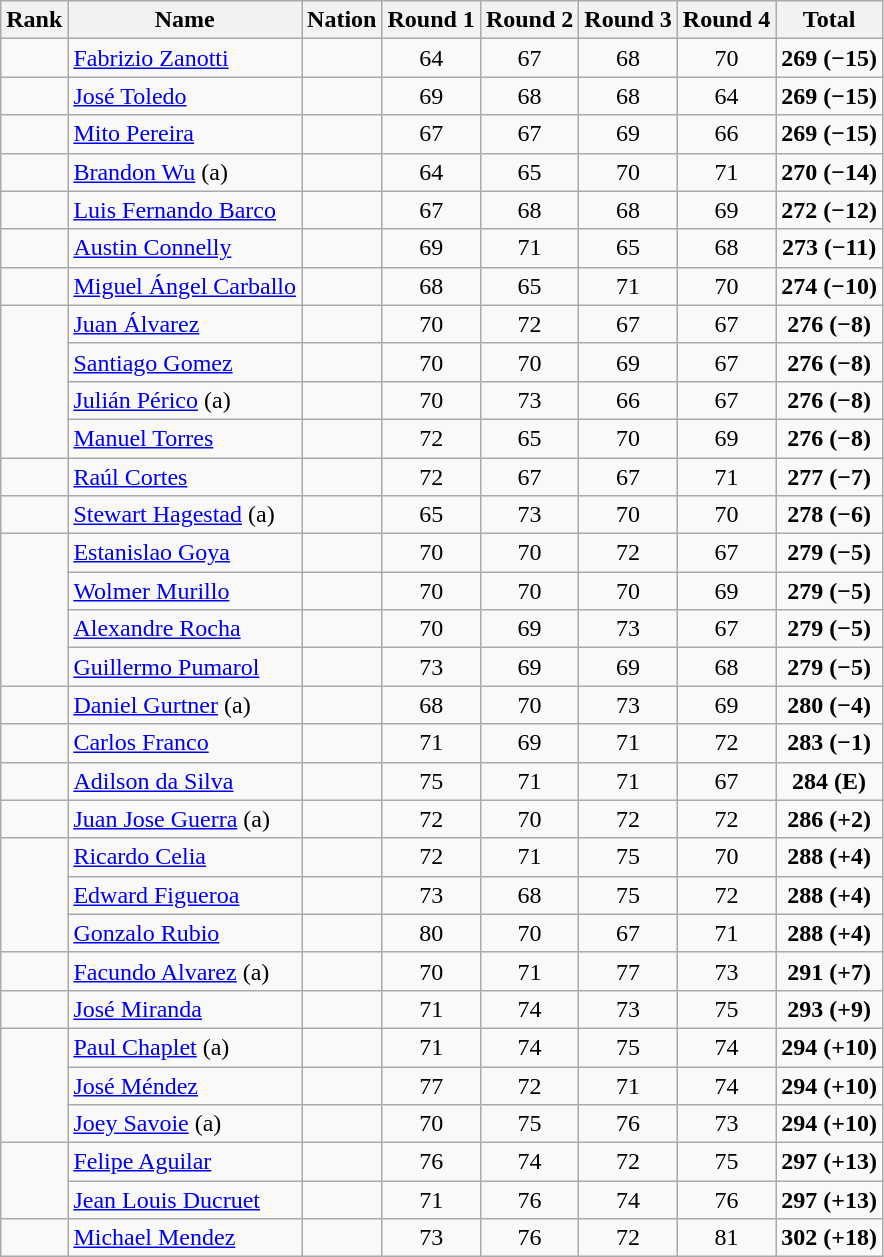<table class="wikitable sortable" style="text-align:center">
<tr>
<th>Rank</th>
<th>Name</th>
<th>Nation</th>
<th>Round 1</th>
<th>Round 2</th>
<th>Round 3</th>
<th>Round 4</th>
<th>Total</th>
</tr>
<tr>
<td></td>
<td align=left><a href='#'>Fabrizio Zanotti</a></td>
<td align=left></td>
<td>64</td>
<td>67</td>
<td>68</td>
<td>70</td>
<td><strong>269 (−15)</strong></td>
</tr>
<tr>
<td></td>
<td align=left><a href='#'>José Toledo</a></td>
<td align=left></td>
<td>69</td>
<td>68</td>
<td>68</td>
<td>64</td>
<td><strong>269 (−15)</strong></td>
</tr>
<tr>
<td></td>
<td align=left><a href='#'>Mito Pereira</a></td>
<td align=left></td>
<td>67</td>
<td>67</td>
<td>69</td>
<td>66</td>
<td><strong>269 (−15)</strong></td>
</tr>
<tr>
<td></td>
<td align=left><a href='#'>Brandon Wu</a> (a)</td>
<td align=left></td>
<td>64</td>
<td>65</td>
<td>70</td>
<td>71</td>
<td><strong>270 (−14)</strong></td>
</tr>
<tr>
<td></td>
<td align=left><a href='#'>Luis Fernando Barco</a></td>
<td align=left></td>
<td>67</td>
<td>68</td>
<td>68</td>
<td>69</td>
<td><strong>272 (−12)</strong></td>
</tr>
<tr>
<td></td>
<td align=left><a href='#'>Austin Connelly</a></td>
<td align=left></td>
<td>69</td>
<td>71</td>
<td>65</td>
<td>68</td>
<td><strong>273 (−11)</strong></td>
</tr>
<tr>
<td></td>
<td align=left><a href='#'>Miguel Ángel Carballo</a></td>
<td align=left></td>
<td>68</td>
<td>65</td>
<td>71</td>
<td>70</td>
<td><strong>274 (−10)</strong></td>
</tr>
<tr>
<td rowspan="4"></td>
<td align=left><a href='#'>Juan Álvarez</a></td>
<td align=left></td>
<td>70</td>
<td>72</td>
<td>67</td>
<td>67</td>
<td><strong>276 (−8)</strong></td>
</tr>
<tr>
<td align="left"><a href='#'>Santiago Gomez</a></td>
<td align=left></td>
<td>70</td>
<td>70</td>
<td>69</td>
<td>67</td>
<td><strong>276 (−8)</strong></td>
</tr>
<tr>
<td align="left"><a href='#'>Julián Périco</a> (a)</td>
<td align=left></td>
<td>70</td>
<td>73</td>
<td>66</td>
<td>67</td>
<td><strong>276 (−8)</strong></td>
</tr>
<tr>
<td align="left"><a href='#'>Manuel Torres</a></td>
<td align=left></td>
<td>72</td>
<td>65</td>
<td>70</td>
<td>69</td>
<td><strong>276 (−8)</strong></td>
</tr>
<tr>
<td></td>
<td align=left><a href='#'>Raúl Cortes</a></td>
<td align=left></td>
<td>72</td>
<td>67</td>
<td>67</td>
<td>71</td>
<td><strong>277 (−7)</strong></td>
</tr>
<tr>
<td></td>
<td align=left><a href='#'>Stewart Hagestad</a> (a)</td>
<td align=left></td>
<td>65</td>
<td>73</td>
<td>70</td>
<td>70</td>
<td><strong>278 (−6)</strong></td>
</tr>
<tr>
<td rowspan="4"></td>
<td align=left><a href='#'>Estanislao Goya</a></td>
<td align=left></td>
<td>70</td>
<td>70</td>
<td>72</td>
<td>67</td>
<td><strong>279 (−5)</strong></td>
</tr>
<tr>
<td align="left"><a href='#'>Wolmer Murillo</a></td>
<td align=left></td>
<td>70</td>
<td>70</td>
<td>70</td>
<td>69</td>
<td><strong>279 (−5)</strong></td>
</tr>
<tr>
<td align="left"><a href='#'>Alexandre Rocha</a></td>
<td align=left></td>
<td>70</td>
<td>69</td>
<td>73</td>
<td>67</td>
<td><strong>279 (−5)</strong></td>
</tr>
<tr>
<td align="left"><a href='#'>Guillermo Pumarol</a></td>
<td align=left></td>
<td>73</td>
<td>69</td>
<td>69</td>
<td>68</td>
<td><strong>279 (−5)</strong></td>
</tr>
<tr>
<td></td>
<td align=left><a href='#'>Daniel Gurtner</a> (a)</td>
<td align=left></td>
<td>68</td>
<td>70</td>
<td>73</td>
<td>69</td>
<td><strong>280 (−4)</strong></td>
</tr>
<tr>
<td></td>
<td align=left><a href='#'>Carlos Franco</a></td>
<td align=left></td>
<td>71</td>
<td>69</td>
<td>71</td>
<td>72</td>
<td><strong>283 (−1)</strong></td>
</tr>
<tr>
<td></td>
<td align=left><a href='#'>Adilson da Silva</a></td>
<td align=left></td>
<td>75</td>
<td>71</td>
<td>71</td>
<td>67</td>
<td><strong>284 (E)</strong></td>
</tr>
<tr>
<td></td>
<td align=left><a href='#'>Juan Jose Guerra</a> (a)</td>
<td align=left></td>
<td>72</td>
<td>70</td>
<td>72</td>
<td>72</td>
<td><strong>286 (+2)</strong></td>
</tr>
<tr>
<td rowspan="3"></td>
<td align=left><a href='#'>Ricardo Celia</a></td>
<td align=left></td>
<td>72</td>
<td>71</td>
<td>75</td>
<td>70</td>
<td><strong>288 (+4)</strong></td>
</tr>
<tr>
<td align="left"><a href='#'>Edward Figueroa</a></td>
<td align=left></td>
<td>73</td>
<td>68</td>
<td>75</td>
<td>72</td>
<td><strong>288 (+4)</strong></td>
</tr>
<tr>
<td align="left"><a href='#'>Gonzalo Rubio</a></td>
<td align=left></td>
<td>80</td>
<td>70</td>
<td>67</td>
<td>71</td>
<td><strong>288 (+4)</strong></td>
</tr>
<tr>
<td></td>
<td align=left><a href='#'>Facundo Alvarez</a> (a)</td>
<td align=left></td>
<td>70</td>
<td>71</td>
<td>77</td>
<td>73</td>
<td><strong>291 (+7)</strong></td>
</tr>
<tr>
<td></td>
<td align=left><a href='#'>José Miranda</a></td>
<td align=left></td>
<td>71</td>
<td>74</td>
<td>73</td>
<td>75</td>
<td><strong>293 (+9)</strong></td>
</tr>
<tr>
<td rowspan="3"></td>
<td align=left><a href='#'>Paul Chaplet</a> (a)</td>
<td align=left></td>
<td>71</td>
<td>74</td>
<td>75</td>
<td>74</td>
<td><strong>294 (+10)</strong></td>
</tr>
<tr>
<td align="left"><a href='#'>José Méndez</a></td>
<td align=left></td>
<td>77</td>
<td>72</td>
<td>71</td>
<td>74</td>
<td><strong>294 (+10)</strong></td>
</tr>
<tr>
<td align="left"><a href='#'>Joey Savoie</a> (a)</td>
<td align=left></td>
<td>70</td>
<td>75</td>
<td>76</td>
<td>73</td>
<td><strong>294 (+10)</strong></td>
</tr>
<tr>
<td rowspan="2"></td>
<td align=left><a href='#'>Felipe Aguilar</a></td>
<td align=left></td>
<td>76</td>
<td>74</td>
<td>72</td>
<td>75</td>
<td><strong>297 (+13)</strong></td>
</tr>
<tr>
<td align="left"><a href='#'>Jean Louis Ducruet</a></td>
<td align=left></td>
<td>71</td>
<td>76</td>
<td>74</td>
<td>76</td>
<td><strong>297 (+13)</strong></td>
</tr>
<tr>
<td></td>
<td align=left><a href='#'>Michael Mendez</a></td>
<td align=left></td>
<td>73</td>
<td>76</td>
<td>72</td>
<td>81</td>
<td><strong>302 (+18)</strong></td>
</tr>
</table>
